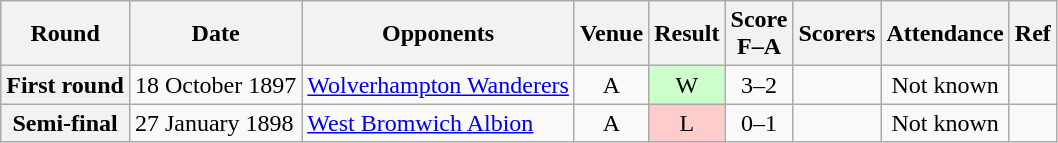<table class="wikitable plainrowheaders" style="text-align:center">
<tr>
<th scope=col>Round</th>
<th scope=col>Date</th>
<th scope=col>Opponents</th>
<th scope=col>Venue</th>
<th scope=col>Result</th>
<th scope=col>Score<br>F–A</th>
<th scope=col>Scorers</th>
<th scope=col>Attendance</th>
<th scope=col>Ref</th>
</tr>
<tr>
<th scope=row>First round</th>
<td style=text-align:left>18 October 1897</td>
<td style=text-align:left><a href='#'>Wolverhampton Wanderers</a></td>
<td>A</td>
<td style=background:#cfc>W</td>
<td>3–2</td>
<td style=text-align:left></td>
<td>Not known</td>
<td></td>
</tr>
<tr>
<th scope=row>Semi-final</th>
<td style=text-align:left>27 January 1898</td>
<td style=text-align:left><a href='#'>West Bromwich Albion</a></td>
<td>A</td>
<td style=background:#fcc>L</td>
<td>0–1</td>
<td></td>
<td>Not known</td>
<td></td>
</tr>
</table>
